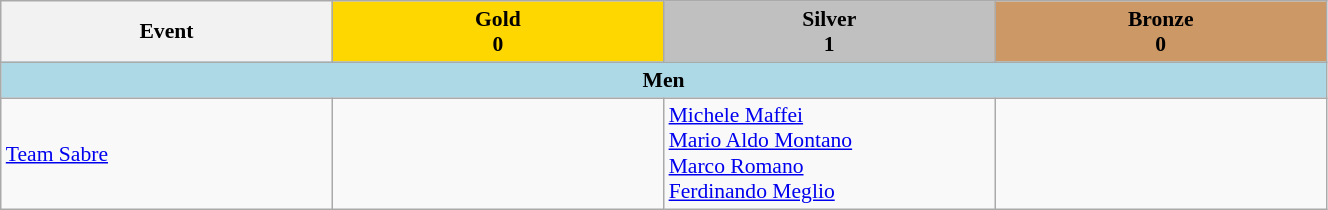<table class="wikitable" width=70% style="font-size:90%; text-align:left;">
<tr>
<th width=25%>Event</th>
<th width=25% style="background-color:gold">Gold<br>0</th>
<th width=25% style="background-color:silver">Silver<br>1</th>
<th width=25% style="background-color:#cc9966">Bronze<br>0</th>
</tr>
<tr>
<td colspan=4 align=center bgcolor=lightblue><strong>Men</strong></td>
</tr>
<tr>
<td><a href='#'>Team Sabre</a></td>
<td></td>
<td><a href='#'>Michele Maffei</a><br><a href='#'>Mario Aldo Montano</a><br><a href='#'>Marco Romano</a><br><a href='#'>Ferdinando Meglio</a></td>
<td></td>
</tr>
</table>
